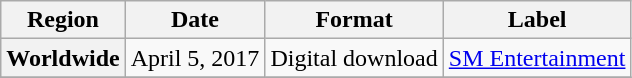<table class="wikitable plainrowheaders">
<tr>
<th>Region</th>
<th>Date</th>
<th>Format</th>
<th>Label</th>
</tr>
<tr>
<th scope=row>Worldwide</th>
<td>April 5, 2017</td>
<td>Digital download</td>
<td><a href='#'>SM Entertainment</a></td>
</tr>
<tr>
</tr>
</table>
